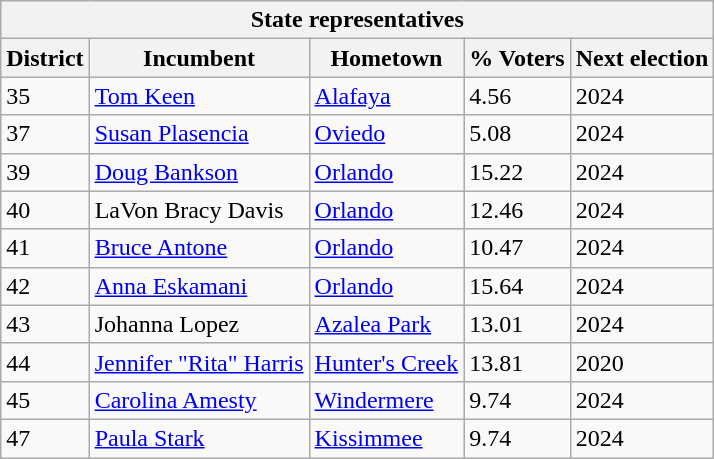<table class=wikitable>
<tr>
<th colspan = 5>State representatives</th>
</tr>
<tr>
<th>District</th>
<th>Incumbent</th>
<th>Hometown</th>
<th>% Voters</th>
<th>Next election</th>
</tr>
<tr>
<td>35</td>
<td><a href='#'>Tom Keen</a></td>
<td><a href='#'>Alafaya</a></td>
<td>4.56</td>
<td>2024</td>
</tr>
<tr>
<td>37</td>
<td><a href='#'>Susan Plasencia</a></td>
<td><a href='#'>Oviedo</a></td>
<td>5.08</td>
<td>2024</td>
</tr>
<tr>
<td>39</td>
<td><a href='#'>Doug Bankson</a></td>
<td><a href='#'>Orlando</a></td>
<td>15.22</td>
<td>2024</td>
</tr>
<tr>
<td>40</td>
<td>LaVon Bracy Davis</td>
<td><a href='#'>Orlando</a></td>
<td>12.46</td>
<td>2024</td>
</tr>
<tr>
<td>41</td>
<td><a href='#'>Bruce Antone</a></td>
<td><a href='#'>Orlando</a></td>
<td>10.47</td>
<td>2024</td>
</tr>
<tr>
<td>42</td>
<td><a href='#'>Anna Eskamani</a></td>
<td><a href='#'>Orlando</a></td>
<td>15.64</td>
<td>2024</td>
</tr>
<tr>
<td>43</td>
<td>Johanna Lopez</td>
<td><a href='#'>Azalea Park</a></td>
<td>13.01</td>
<td>2024</td>
</tr>
<tr>
<td>44</td>
<td><a href='#'>Jennifer "Rita" Harris</a></td>
<td><a href='#'>Hunter's Creek</a></td>
<td>13.81</td>
<td>2020</td>
</tr>
<tr>
<td>45</td>
<td><a href='#'>Carolina Amesty</a></td>
<td><a href='#'>Windermere</a></td>
<td>9.74</td>
<td>2024</td>
</tr>
<tr>
<td>47</td>
<td><a href='#'>Paula Stark</a></td>
<td><a href='#'>Kissimmee</a></td>
<td>9.74</td>
<td>2024</td>
</tr>
</table>
